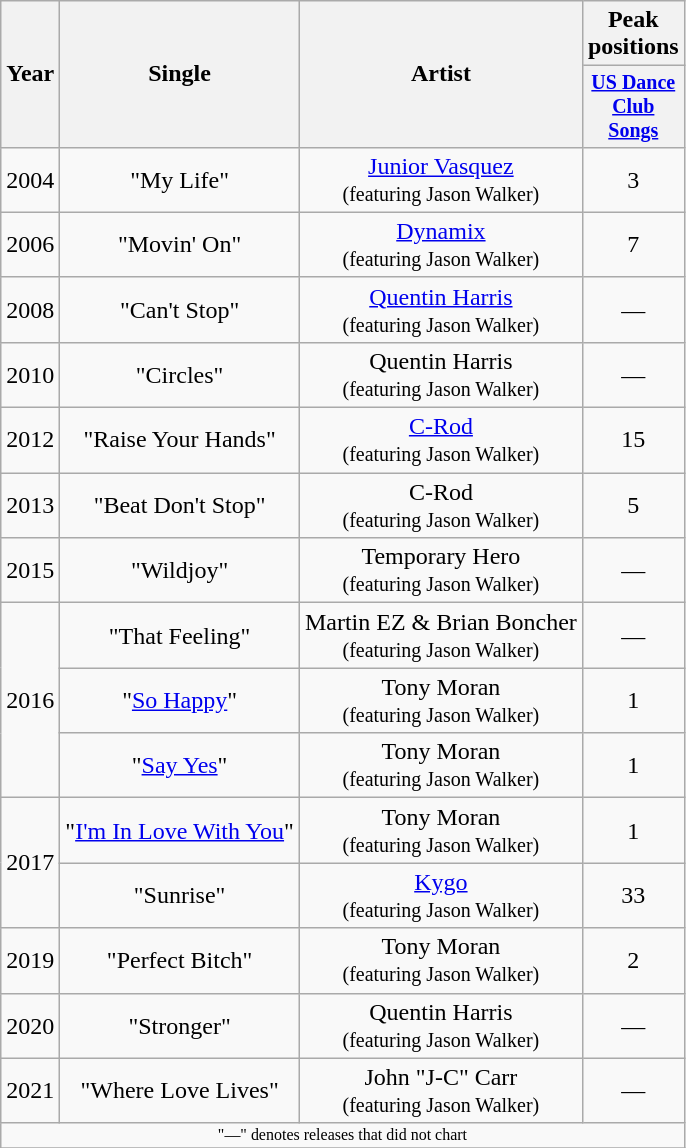<table class="wikitable" style="text-align:center;">
<tr>
<th rowspan="2">Year</th>
<th rowspan="2">Single</th>
<th rowspan="2">Artist</th>
<th colspan="1">Peak positions</th>
</tr>
<tr style="font-size:smaller;">
<th width="50"><a href='#'>US Dance Club Songs</a></th>
</tr>
<tr>
<td>2004</td>
<td>"My Life"</td>
<td><a href='#'>Junior Vasquez</a><br><small>(featuring Jason Walker)</small></td>
<td>3</td>
</tr>
<tr>
<td>2006</td>
<td>"Movin' On"</td>
<td><a href='#'>Dynamix</a><br><small>(featuring Jason Walker)</small></td>
<td>7</td>
</tr>
<tr>
<td>2008</td>
<td>"Can't Stop"</td>
<td><a href='#'>Quentin Harris</a><br><small>(featuring Jason Walker)</small></td>
<td>—</td>
</tr>
<tr>
<td>2010</td>
<td>"Circles"</td>
<td>Quentin Harris<br><small>(featuring Jason Walker)</small></td>
<td>—</td>
</tr>
<tr>
<td>2012</td>
<td>"Raise Your Hands"</td>
<td><a href='#'>C-Rod</a><br><small>(featuring Jason Walker)</small></td>
<td>15</td>
</tr>
<tr>
<td>2013</td>
<td>"Beat Don't Stop"</td>
<td>C-Rod<br><small>(featuring Jason Walker)</small></td>
<td>5</td>
</tr>
<tr>
<td>2015</td>
<td>"Wildjoy"</td>
<td>Temporary Hero<br><small>(featuring Jason Walker)</small></td>
<td>—</td>
</tr>
<tr>
<td rowspan="3">2016</td>
<td>"That Feeling"</td>
<td>Martin EZ & Brian Boncher<br><small>(featuring Jason Walker)</small></td>
<td>—</td>
</tr>
<tr>
<td>"<a href='#'>So Happy</a>"</td>
<td>Tony Moran<br><small>(featuring Jason Walker)</small></td>
<td>1</td>
</tr>
<tr>
<td>"<a href='#'>Say Yes</a>"</td>
<td>Tony Moran<br><small>(featuring Jason Walker)</small></td>
<td>1</td>
</tr>
<tr>
<td rowspan="2">2017</td>
<td>"<a href='#'>I'm In Love With You</a>"</td>
<td>Tony Moran<br><small>(featuring Jason Walker)</small></td>
<td>1</td>
</tr>
<tr>
<td>"Sunrise"</td>
<td><a href='#'>Kygo</a><br><small>(featuring Jason Walker)</small></td>
<td>33</td>
</tr>
<tr>
<td>2019</td>
<td>"Perfect Bitch"</td>
<td>Tony Moran<br><small>(featuring Jason Walker)</small></td>
<td>2</td>
</tr>
<tr>
<td>2020</td>
<td>"Stronger"</td>
<td>Quentin Harris<br><small>(featuring Jason Walker)</small></td>
<td>—</td>
</tr>
<tr>
<td>2021</td>
<td>"Where Love Lives"</td>
<td>John "J-C" Carr<br><small>(featuring Jason Walker)</small></td>
<td>—</td>
</tr>
<tr>
<td colspan="4" style="font-size:8pt">"—" denotes releases that did not chart</td>
</tr>
<tr>
</tr>
</table>
